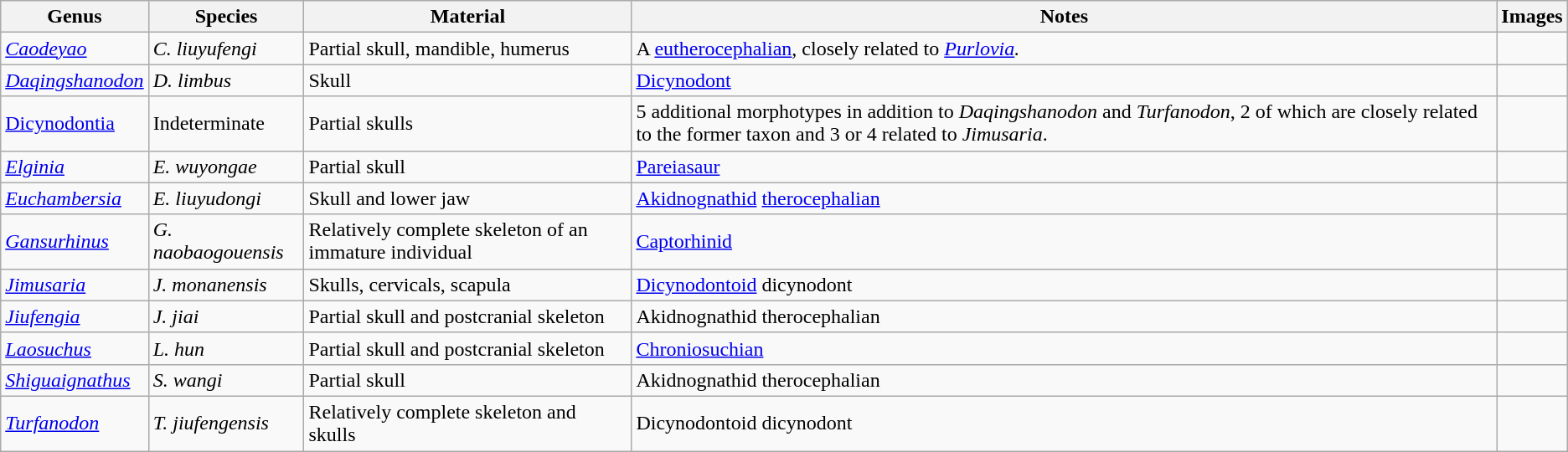<table class="wikitable">
<tr>
<th>Genus</th>
<th>Species</th>
<th>Material</th>
<th>Notes</th>
<th>Images</th>
</tr>
<tr>
<td><em><a href='#'>Caodeyao</a></em> </td>
<td><em>C. liuyufengi</em></td>
<td>Partial skull, mandible, humerus</td>
<td>A <a href='#'>eutherocephalian</a>, closely related to <em><a href='#'>Purlovia</a>.</em></td>
<td></td>
</tr>
<tr>
<td><em><a href='#'>Daqingshanodon</a></em></td>
<td><em>D. limbus</em></td>
<td>Skull</td>
<td><a href='#'>Dicynodont</a></td>
<td></td>
</tr>
<tr>
<td><a href='#'>Dicynodontia</a></td>
<td>Indeterminate</td>
<td>Partial skulls</td>
<td>5 additional morphotypes in addition to <em>Daqingshanodon</em> and <em>Turfanodon</em>, 2 of which are closely related to the former taxon and 3 or 4 related to <em>Jimusaria</em>.</td>
<td></td>
</tr>
<tr>
<td><em><a href='#'>Elginia</a></em></td>
<td><em>E. wuyongae</em></td>
<td>Partial skull</td>
<td><a href='#'>Pareiasaur</a></td>
<td></td>
</tr>
<tr>
<td><em><a href='#'>Euchambersia</a></em></td>
<td><em>E. liuyudongi</em></td>
<td>Skull and lower jaw</td>
<td><a href='#'>Akidnognathid</a> <a href='#'>therocephalian</a></td>
<td></td>
</tr>
<tr>
<td><em><a href='#'>Gansurhinus</a></em></td>
<td><em>G. naobaogouensis</em></td>
<td>Relatively complete skeleton of an immature individual</td>
<td><a href='#'>Captorhinid</a></td>
<td></td>
</tr>
<tr>
<td><em><a href='#'>Jimusaria</a></em></td>
<td><em>J. monanensis</em></td>
<td>Skulls, cervicals, scapula</td>
<td><a href='#'>Dicynodontoid</a> dicynodont</td>
<td></td>
</tr>
<tr>
<td><em><a href='#'>Jiufengia</a></em></td>
<td><em>J. jiai</em></td>
<td>Partial skull and postcranial skeleton</td>
<td>Akidnognathid therocephalian</td>
<td></td>
</tr>
<tr>
<td><em><a href='#'>Laosuchus</a></em></td>
<td><em>L. hun</em></td>
<td>Partial skull and postcranial skeleton</td>
<td><a href='#'>Chroniosuchian</a></td>
<td></td>
</tr>
<tr>
<td><em><a href='#'>Shiguaignathus</a></em></td>
<td><em>S. wangi</em></td>
<td>Partial skull</td>
<td>Akidnognathid therocephalian</td>
<td></td>
</tr>
<tr>
<td><em><a href='#'>Turfanodon</a></em></td>
<td><em>T. jiufengensis</em></td>
<td>Relatively complete skeleton and skulls</td>
<td>Dicynodontoid dicynodont</td>
<td></td>
</tr>
</table>
